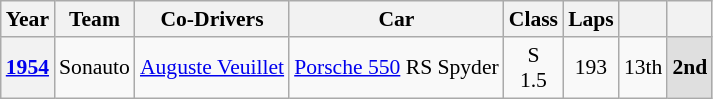<table class="wikitable" style="text-align:center; font-size:90%">
<tr>
<th>Year</th>
<th>Team</th>
<th>Co-Drivers</th>
<th>Car</th>
<th>Class</th>
<th>Laps</th>
<th></th>
<th></th>
</tr>
<tr>
<th><a href='#'>1954</a></th>
<td align=left>Sonauto</td>
<td align=left> <a href='#'>Auguste Veuillet</a></td>
<td align=left><a href='#'>Porsche 550</a> RS Spyder</td>
<td>S<br>1.5</td>
<td>193</td>
<td>13th</td>
<td style="background:#dfdfdf;"><strong>2nd</strong></td>
</tr>
</table>
